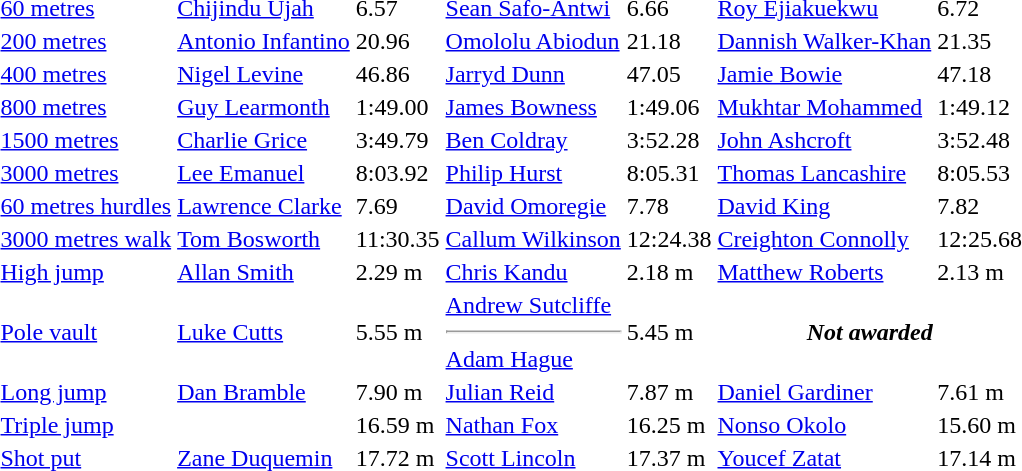<table>
<tr>
<td><a href='#'>60 metres</a></td>
<td><a href='#'>Chijindu Ujah</a></td>
<td>6.57</td>
<td><a href='#'>Sean Safo-Antwi</a></td>
<td>6.66</td>
<td><a href='#'>Roy Ejiakuekwu</a></td>
<td>6.72</td>
</tr>
<tr>
<td><a href='#'>200 metres</a></td>
<td><a href='#'>Antonio Infantino</a></td>
<td>20.96</td>
<td><a href='#'>Omololu Abiodun</a></td>
<td>21.18</td>
<td><a href='#'>Dannish Walker-Khan</a></td>
<td>21.35</td>
</tr>
<tr>
<td><a href='#'>400 metres</a></td>
<td><a href='#'>Nigel Levine</a></td>
<td>46.86</td>
<td><a href='#'>Jarryd Dunn</a></td>
<td>47.05</td>
<td><a href='#'>Jamie Bowie</a></td>
<td>47.18</td>
</tr>
<tr>
<td><a href='#'>800 metres</a></td>
<td><a href='#'>Guy Learmonth</a></td>
<td>1:49.00</td>
<td><a href='#'>James Bowness</a></td>
<td>1:49.06</td>
<td><a href='#'>Mukhtar Mohammed</a></td>
<td>1:49.12</td>
</tr>
<tr>
<td><a href='#'>1500 metres</a></td>
<td><a href='#'>Charlie Grice</a></td>
<td>3:49.79</td>
<td><a href='#'>Ben Coldray</a></td>
<td>3:52.28</td>
<td><a href='#'>John Ashcroft</a></td>
<td>3:52.48</td>
</tr>
<tr>
<td><a href='#'>3000 metres</a></td>
<td><a href='#'>Lee Emanuel</a></td>
<td>8:03.92</td>
<td><a href='#'>Philip Hurst</a></td>
<td>8:05.31</td>
<td><a href='#'>Thomas Lancashire</a></td>
<td>8:05.53</td>
</tr>
<tr>
<td><a href='#'>60 metres hurdles</a></td>
<td><a href='#'>Lawrence Clarke</a></td>
<td>7.69</td>
<td><a href='#'>David Omoregie</a></td>
<td>7.78</td>
<td><a href='#'>David King</a></td>
<td>7.82</td>
</tr>
<tr>
<td><a href='#'>3000 metres walk</a></td>
<td><a href='#'>Tom Bosworth</a></td>
<td>11:30.35</td>
<td><a href='#'>Callum Wilkinson</a></td>
<td>12:24.38</td>
<td><a href='#'>Creighton Connolly</a></td>
<td>12:25.68</td>
</tr>
<tr>
<td><a href='#'>High jump</a></td>
<td><a href='#'>Allan Smith</a></td>
<td>2.29 m</td>
<td><a href='#'>Chris Kandu</a></td>
<td>2.18 m</td>
<td><a href='#'>Matthew Roberts</a></td>
<td>2.13 m</td>
</tr>
<tr>
<td><a href='#'>Pole vault</a></td>
<td><a href='#'>Luke Cutts</a></td>
<td>5.55 m</td>
<td><a href='#'>Andrew Sutcliffe</a><hr><a href='#'>Adam Hague</a></td>
<td>5.45 m</td>
<th colspan=2><em>Not awarded</em></th>
</tr>
<tr>
<td><a href='#'>Long jump</a></td>
<td><a href='#'>Dan Bramble</a></td>
<td>7.90 m</td>
<td><a href='#'>Julian Reid</a></td>
<td>7.87 m</td>
<td><a href='#'>Daniel Gardiner</a></td>
<td>7.61 m</td>
</tr>
<tr>
<td><a href='#'>Triple jump</a></td>
<td></td>
<td>16.59 m</td>
<td><a href='#'>Nathan Fox</a></td>
<td>16.25 m</td>
<td><a href='#'>Nonso Okolo</a></td>
<td>15.60 m</td>
</tr>
<tr>
<td><a href='#'>Shot put</a></td>
<td><a href='#'>Zane Duquemin</a></td>
<td>17.72 m</td>
<td><a href='#'>Scott Lincoln</a></td>
<td>17.37 m</td>
<td><a href='#'>Youcef Zatat</a></td>
<td>17.14 m</td>
</tr>
</table>
